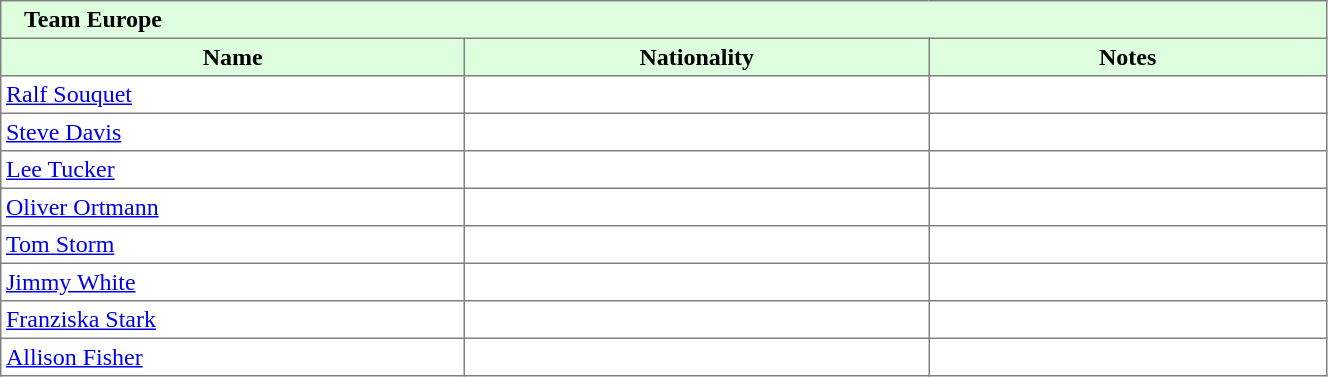<table border="1" cellpadding="3" width="70%" style="border-collapse: collapse;">
<tr bgcolor="#ddffdd">
<td colspan=3>   <strong>Team Europe</strong></td>
</tr>
<tr bgcolor="#ddffdd">
<th width=35%>Name</th>
<th width=35%>Nationality</th>
<th width=30%>Notes</th>
</tr>
<tr>
<td><a href='#'>Ralf Souquet</a></td>
<td></td>
<td></td>
</tr>
<tr>
<td><a href='#'>Steve Davis</a></td>
<td></td>
<td></td>
</tr>
<tr>
<td><a href='#'>Lee Tucker</a></td>
<td></td>
<td></td>
</tr>
<tr>
<td><a href='#'>Oliver Ortmann</a></td>
<td></td>
<td></td>
</tr>
<tr>
<td><a href='#'>Tom Storm</a></td>
<td></td>
<td></td>
</tr>
<tr>
<td><a href='#'>Jimmy White</a></td>
<td></td>
<td></td>
</tr>
<tr>
<td><a href='#'>Franziska Stark</a></td>
<td></td>
<td></td>
</tr>
<tr>
<td><a href='#'>Allison Fisher</a></td>
<td></td>
<td></td>
</tr>
</table>
